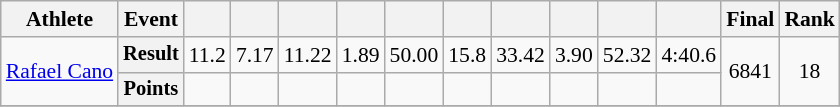<table class="wikitable" style="font-size:90%">
<tr>
<th>Athlete</th>
<th>Event</th>
<th></th>
<th></th>
<th></th>
<th></th>
<th></th>
<th></th>
<th></th>
<th></th>
<th></th>
<th></th>
<th>Final</th>
<th>Rank</th>
</tr>
<tr align=center>
<td rowspan=2 align=left><a href='#'>Rafael Cano</a></td>
<th style="font-size:95%">Result</th>
<td>11.2</td>
<td>7.17</td>
<td>11.22</td>
<td>1.89</td>
<td>50.00</td>
<td>15.8</td>
<td>33.42</td>
<td>3.90</td>
<td>52.32</td>
<td>4:40.6</td>
<td rowspan=2>6841</td>
<td rowspan=2>18</td>
</tr>
<tr align=center>
<th style="font-size:95%">Points</th>
<td></td>
<td></td>
<td></td>
<td></td>
<td></td>
<td></td>
<td></td>
<td></td>
<td></td>
<td></td>
</tr>
<tr align=center>
</tr>
</table>
